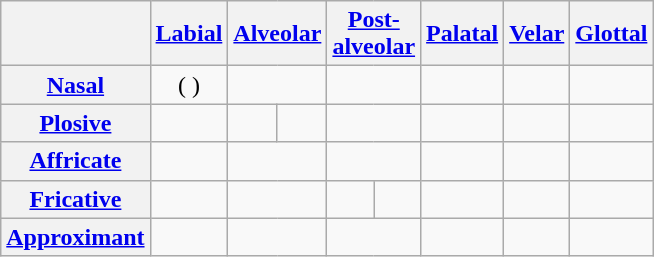<table class="wikitable" style=text-align:center>
<tr>
<th></th>
<th><a href='#'>Labial</a></th>
<th colspan=2><a href='#'>Alveolar</a></th>
<th colspan=2><a href='#'>Post-<br>alveolar</a></th>
<th><a href='#'>Palatal</a></th>
<th><a href='#'>Velar</a></th>
<th><a href='#'>Glottal</a></th>
</tr>
<tr>
<th><a href='#'>Nasal</a></th>
<td>( )</td>
<td colspan=2> </td>
<td colspan=2></td>
<td></td>
<td></td>
<td></td>
</tr>
<tr>
<th><a href='#'>Plosive</a></th>
<td></td>
<td> </td>
<td> </td>
<td colspan=2></td>
<td></td>
<td> </td>
<td> </td>
</tr>
<tr>
<th><a href='#'>Affricate</a></th>
<td></td>
<td colspan=2> </td>
<td colspan=2></td>
<td></td>
<td></td>
<td></td>
</tr>
<tr>
<th><a href='#'>Fricative</a></th>
<td></td>
<td colspan="2"> </td>
<td> </td>
<td> </td>
<td></td>
<td></td>
<td> </td>
</tr>
<tr>
<th><a href='#'>Approximant</a></th>
<td></td>
<td colspan="2"> </td>
<td colspan="2"></td>
<td> </td>
<td> </td>
<td></td>
</tr>
</table>
